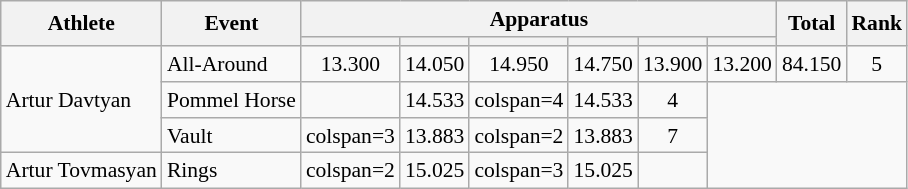<table class="wikitable" style="font-size:90%">
<tr>
<th rowspan=2>Athlete</th>
<th rowspan=2>Event</th>
<th colspan=6>Apparatus</th>
<th rowspan=2>Total</th>
<th rowspan=2>Rank</th>
</tr>
<tr style="font-size:95%">
<th></th>
<th></th>
<th></th>
<th></th>
<th></th>
<th></th>
</tr>
<tr align=center>
<td align=left rowspan=3>Artur Davtyan</td>
<td align=left>All-Around</td>
<td>13.300</td>
<td>14.050</td>
<td>14.950</td>
<td>14.750</td>
<td>13.900</td>
<td>13.200</td>
<td>84.150</td>
<td>5</td>
</tr>
<tr align=center>
<td align=left>Pommel Horse</td>
<td></td>
<td>14.533</td>
<td>colspan=4 </td>
<td>14.533</td>
<td>4</td>
</tr>
<tr align=center>
<td align=left>Vault</td>
<td>colspan=3 </td>
<td>13.883</td>
<td>colspan=2 </td>
<td>13.883</td>
<td>7</td>
</tr>
<tr align=center>
<td align=left>Artur Tovmasyan</td>
<td align=left>Rings</td>
<td>colspan=2 </td>
<td>15.025</td>
<td>colspan=3 </td>
<td>15.025</td>
<td></td>
</tr>
</table>
